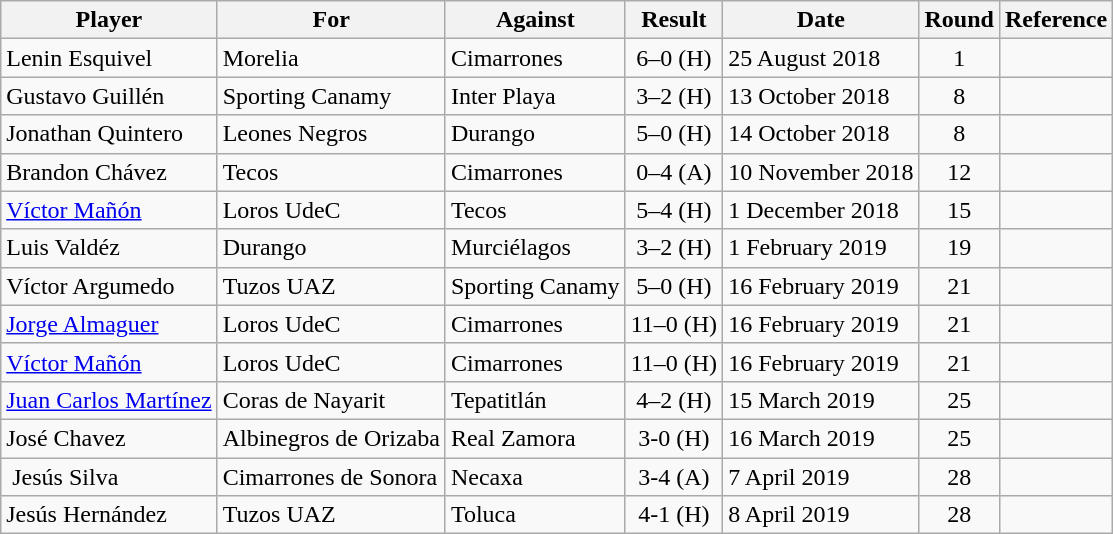<table class="wikitable sortable">
<tr>
<th>Player</th>
<th>For</th>
<th>Against</th>
<th>Result</th>
<th>Date</th>
<th>Round</th>
<th>Reference</th>
</tr>
<tr>
<td> Lenin Esquivel</td>
<td>Morelia</td>
<td>Cimarrones</td>
<td align=center>6–0 (H)</td>
<td>25 August 2018</td>
<td align=center>1</td>
<td align=center></td>
</tr>
<tr>
<td> Gustavo Guillén</td>
<td>Sporting Canamy</td>
<td>Inter Playa</td>
<td align=center>3–2 (H)</td>
<td>13 October 2018</td>
<td align=center>8</td>
<td align=center></td>
</tr>
<tr>
<td> Jonathan Quintero</td>
<td>Leones Negros</td>
<td>Durango</td>
<td align=center>5–0 (H)</td>
<td>14 October 2018</td>
<td align=center>8</td>
<td align=center></td>
</tr>
<tr>
<td> Brandon Chávez</td>
<td>Tecos</td>
<td>Cimarrones</td>
<td align=center>0–4 (A)</td>
<td>10 November 2018</td>
<td align=center>12</td>
<td align=center></td>
</tr>
<tr>
<td> <a href='#'>Víctor Mañón</a></td>
<td>Loros UdeC</td>
<td>Tecos</td>
<td align=center>5–4 (H)</td>
<td>1 December 2018</td>
<td align=center>15</td>
<td align=center></td>
</tr>
<tr>
<td> Luis Valdéz</td>
<td>Durango</td>
<td>Murciélagos</td>
<td align=center>3–2 (H)</td>
<td>1 February 2019</td>
<td align=center>19</td>
<td align=center></td>
</tr>
<tr>
<td> Víctor Argumedo</td>
<td>Tuzos UAZ</td>
<td>Sporting Canamy</td>
<td align=center>5–0 (H)</td>
<td>16 February 2019</td>
<td align=center>21</td>
<td align=center></td>
</tr>
<tr>
<td> <a href='#'>Jorge Almaguer</a></td>
<td>Loros UdeC</td>
<td>Cimarrones</td>
<td align=center>11–0 (H)</td>
<td>16 February 2019</td>
<td align=center>21</td>
<td align=center></td>
</tr>
<tr>
<td> <a href='#'>Víctor Mañón</a></td>
<td>Loros UdeC</td>
<td>Cimarrones</td>
<td align=center>11–0 (H)</td>
<td>16 February 2019</td>
<td align=center>21</td>
<td align=center></td>
</tr>
<tr>
<td> <a href='#'>Juan Carlos Martínez</a></td>
<td>Coras de Nayarit</td>
<td>Tepatitlán</td>
<td align=center>4–2 (H)</td>
<td>15 March 2019</td>
<td align=center>25</td>
<td align=center></td>
</tr>
<tr>
<td> José Chavez</td>
<td>Albinegros de Orizaba</td>
<td>Real Zamora</td>
<td align=center>3-0 (H)</td>
<td>16 March 2019</td>
<td align=center>25</td>
<td align=center></td>
</tr>
<tr>
<td> Jesús Silva</td>
<td>Cimarrones de Sonora</td>
<td>Necaxa</td>
<td align=center>3-4 (A)</td>
<td>7 April 2019</td>
<td align=center>28</td>
<td align=center></td>
</tr>
<tr>
<td> Jesús Hernández</td>
<td>Tuzos UAZ</td>
<td>Toluca</td>
<td align=center>4-1 (H)</td>
<td>8 April 2019</td>
<td align=center>28</td>
<td align=center></td>
</tr>
</table>
